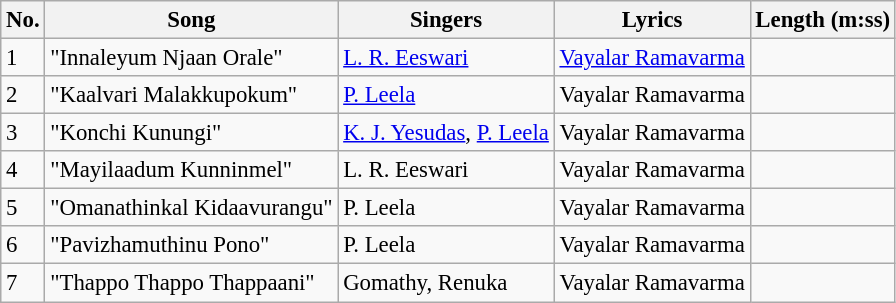<table class="wikitable" style="font-size:95%;">
<tr>
<th>No.</th>
<th>Song</th>
<th>Singers</th>
<th>Lyrics</th>
<th>Length (m:ss)</th>
</tr>
<tr>
<td>1</td>
<td>"Innaleyum Njaan Orale"</td>
<td><a href='#'>L. R. Eeswari</a></td>
<td><a href='#'>Vayalar Ramavarma</a></td>
<td></td>
</tr>
<tr>
<td>2</td>
<td>"Kaalvari Malakkupokum"</td>
<td><a href='#'>P. Leela</a></td>
<td>Vayalar Ramavarma</td>
<td></td>
</tr>
<tr>
<td>3</td>
<td>"Konchi Kunungi"</td>
<td><a href='#'>K. J. Yesudas</a>, <a href='#'>P. Leela</a></td>
<td>Vayalar Ramavarma</td>
<td></td>
</tr>
<tr>
<td>4</td>
<td>"Mayilaadum Kunninmel"</td>
<td>L. R. Eeswari</td>
<td>Vayalar Ramavarma</td>
<td></td>
</tr>
<tr>
<td>5</td>
<td>"Omanathinkal Kidaavurangu"</td>
<td>P. Leela</td>
<td>Vayalar Ramavarma</td>
<td></td>
</tr>
<tr>
<td>6</td>
<td>"Pavizhamuthinu Pono"</td>
<td>P. Leela</td>
<td>Vayalar Ramavarma</td>
<td></td>
</tr>
<tr>
<td>7</td>
<td>"Thappo Thappo Thappaani"</td>
<td>Gomathy, Renuka</td>
<td>Vayalar Ramavarma</td>
<td></td>
</tr>
</table>
